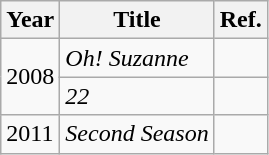<table class="wikitable">
<tr>
<th>Year</th>
<th>Title</th>
<th>Ref.</th>
</tr>
<tr>
<td rowspan="2">2008</td>
<td><em>Oh! Suzanne</em></td>
<td></td>
</tr>
<tr>
<td><em>22</em></td>
<td></td>
</tr>
<tr>
<td>2011</td>
<td><em>Second Season</em></td>
<td></td>
</tr>
</table>
